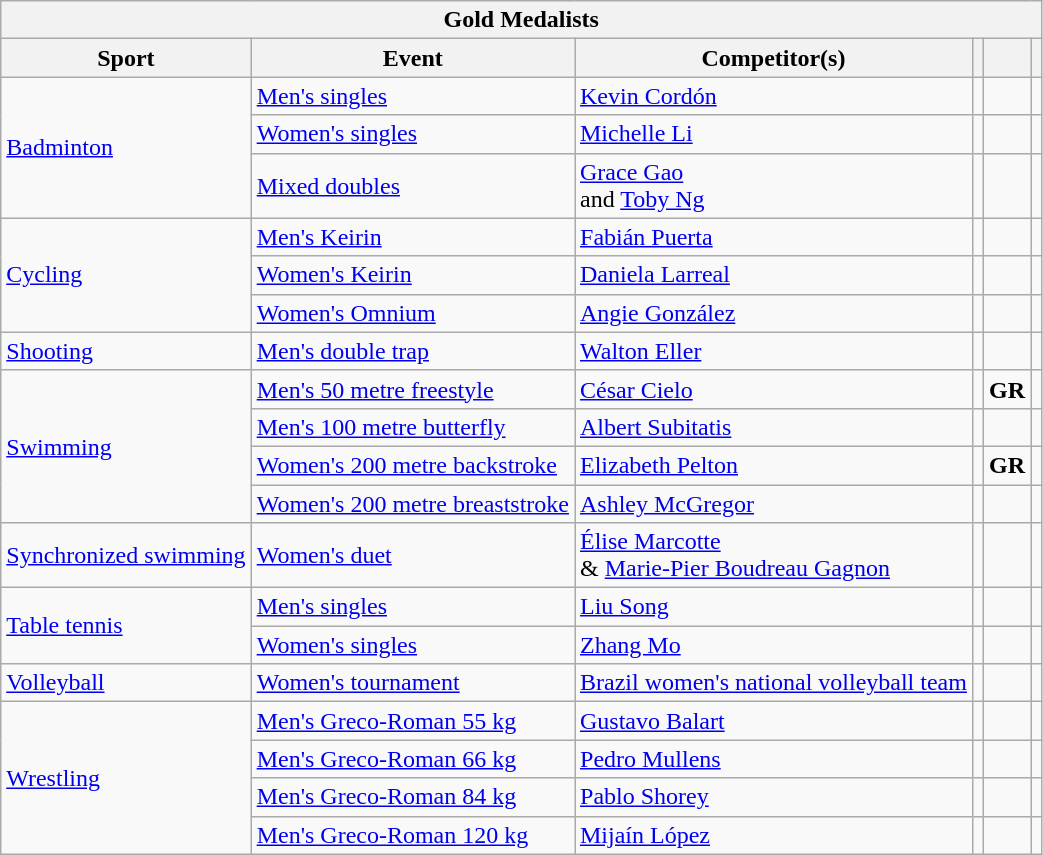<table class="wikitable">
<tr>
<th colspan="14">Gold Medalists</th>
</tr>
<tr>
<th>Sport</th>
<th>Event</th>
<th>Competitor(s)</th>
<th></th>
<th></th>
<th></th>
</tr>
<tr>
<td rowspan="3"><a href='#'>Badminton</a></td>
<td><a href='#'>Men's singles</a></td>
<td><a href='#'>Kevin Cordón</a></td>
<td></td>
<td></td>
<td></td>
</tr>
<tr>
<td><a href='#'>Women's singles</a></td>
<td><a href='#'>Michelle Li</a></td>
<td></td>
<td></td>
<td></td>
</tr>
<tr>
<td><a href='#'>Mixed doubles</a></td>
<td><a href='#'>Grace Gao</a> <br> and <a href='#'>Toby Ng</a></td>
<td></td>
<td></td>
<td></td>
</tr>
<tr>
<td rowspan="3"><a href='#'>Cycling</a></td>
<td><a href='#'>Men's Keirin</a></td>
<td><a href='#'>Fabián Puerta</a></td>
<td></td>
<td></td>
<td></td>
</tr>
<tr>
<td><a href='#'>Women's Keirin</a></td>
<td><a href='#'>Daniela Larreal</a></td>
<td></td>
<td></td>
<td></td>
</tr>
<tr>
<td><a href='#'>Women's Omnium</a></td>
<td><a href='#'>Angie González</a></td>
<td></td>
<td></td>
<td></td>
</tr>
<tr>
<td><a href='#'>Shooting</a></td>
<td><a href='#'>Men's double trap</a></td>
<td><a href='#'>Walton Eller</a></td>
<td></td>
<td></td>
<td></td>
</tr>
<tr>
<td rowspan="4"><a href='#'>Swimming</a></td>
<td><a href='#'>Men's 50 metre freestyle</a></td>
<td><a href='#'>César Cielo</a></td>
<td></td>
<td><strong>GR</strong></td>
<td></td>
</tr>
<tr>
<td><a href='#'>Men's 100 metre butterfly</a></td>
<td><a href='#'>Albert Subitatis</a></td>
<td></td>
<td></td>
<td></td>
</tr>
<tr>
<td><a href='#'>Women's 200 metre backstroke</a></td>
<td><a href='#'>Elizabeth Pelton</a></td>
<td></td>
<td><strong>GR</strong></td>
<td></td>
</tr>
<tr>
<td><a href='#'>Women's 200 metre breaststroke</a></td>
<td><a href='#'>Ashley McGregor</a></td>
<td></td>
<td></td>
<td></td>
</tr>
<tr>
<td><a href='#'>Synchronized swimming</a></td>
<td><a href='#'>Women's duet</a></td>
<td><a href='#'>Élise Marcotte</a> <br> & <a href='#'>Marie-Pier Boudreau Gagnon</a></td>
<td></td>
<td></td>
<td></td>
</tr>
<tr>
<td rowspan="2"><a href='#'>Table tennis</a></td>
<td><a href='#'>Men's singles</a></td>
<td><a href='#'>Liu Song</a></td>
<td></td>
<td></td>
<td></td>
</tr>
<tr>
<td><a href='#'>Women's singles</a></td>
<td><a href='#'>Zhang Mo</a></td>
<td></td>
<td></td>
<td></td>
</tr>
<tr>
<td><a href='#'>Volleyball</a></td>
<td><a href='#'>Women's tournament</a></td>
<td><a href='#'>Brazil women's national volleyball team</a></td>
<td></td>
<td></td>
<td></td>
</tr>
<tr>
<td rowspan="4"><a href='#'>Wrestling</a></td>
<td><a href='#'>Men's Greco-Roman 55 kg</a></td>
<td><a href='#'>Gustavo Balart</a></td>
<td></td>
<td></td>
<td></td>
</tr>
<tr>
<td><a href='#'>Men's Greco-Roman 66 kg</a></td>
<td><a href='#'>Pedro Mullens</a></td>
<td></td>
<td></td>
<td></td>
</tr>
<tr>
<td><a href='#'>Men's Greco-Roman 84 kg</a></td>
<td><a href='#'>Pablo Shorey</a></td>
<td></td>
<td></td>
<td></td>
</tr>
<tr>
<td><a href='#'>Men's Greco-Roman 120 kg</a></td>
<td><a href='#'>Mijaín López</a></td>
<td></td>
<td></td>
<td></td>
</tr>
</table>
